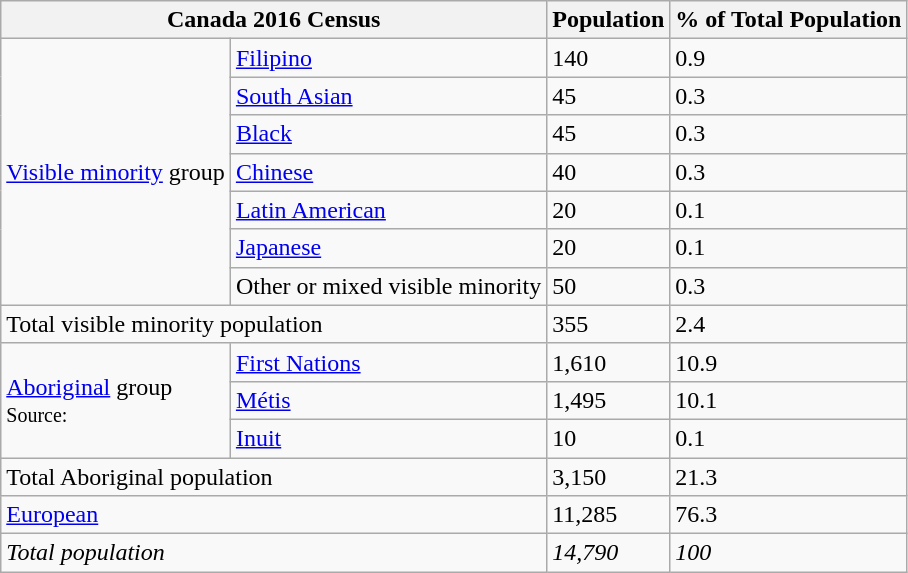<table class="wikitable">
<tr>
<th colspan=2>Canada 2016 Census</th>
<th>Population</th>
<th>% of Total Population</th>
</tr>
<tr>
<td rowspan=7><a href='#'>Visible minority</a> group</td>
<td><a href='#'>Filipino</a></td>
<td>140</td>
<td>0.9</td>
</tr>
<tr>
<td><a href='#'>South Asian</a></td>
<td>45</td>
<td>0.3</td>
</tr>
<tr>
<td><a href='#'>Black</a></td>
<td>45</td>
<td>0.3</td>
</tr>
<tr>
<td><a href='#'>Chinese</a></td>
<td>40</td>
<td>0.3</td>
</tr>
<tr>
<td><a href='#'>Latin American</a></td>
<td>20</td>
<td>0.1</td>
</tr>
<tr>
<td><a href='#'>Japanese</a></td>
<td>20</td>
<td>0.1</td>
</tr>
<tr>
<td>Other or mixed visible minority</td>
<td>50</td>
<td>0.3</td>
</tr>
<tr>
<td colspan=2>Total visible minority population</td>
<td>355</td>
<td>2.4</td>
</tr>
<tr>
<td rowspan=3><a href='#'>Aboriginal</a> group<br><small>Source:</small></td>
<td><a href='#'>First Nations</a></td>
<td>1,610</td>
<td>10.9</td>
</tr>
<tr>
<td><a href='#'>Métis</a></td>
<td>1,495</td>
<td>10.1</td>
</tr>
<tr>
<td><a href='#'>Inuit</a></td>
<td>10</td>
<td>0.1</td>
</tr>
<tr>
<td colspan=2>Total Aboriginal population</td>
<td>3,150</td>
<td>21.3</td>
</tr>
<tr>
<td colspan=2><a href='#'>European</a></td>
<td>11,285</td>
<td>76.3</td>
</tr>
<tr>
<td colspan=2><em>Total population</em></td>
<td><em>14,790</em></td>
<td><em>100</em></td>
</tr>
</table>
